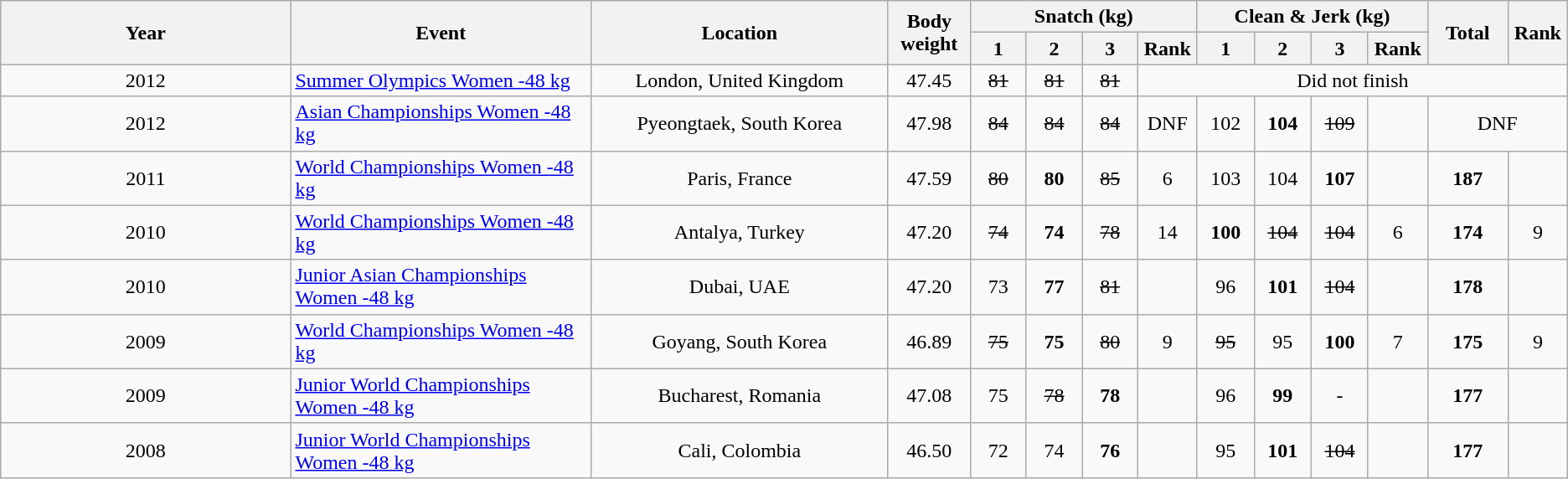<table class = "wikitable" style="text-align:center;">
<tr>
<th rowspan=2 width=250>Year</th>
<th rowspan=2 width=250>Event</th>
<th rowspan=2 width=250>Location</th>
<th rowspan=2 width=60>Body weight</th>
<th colspan=4>Snatch (kg)</th>
<th colspan=4>Clean & Jerk (kg)</th>
<th rowspan=2 width=60>Total</th>
<th rowspan=2 width=40>Rank</th>
</tr>
<tr>
<th width=40>1</th>
<th width=40>2</th>
<th width=40>3</th>
<th width=40>Rank</th>
<th width=40>1</th>
<th width=40>2</th>
<th width=40>3</th>
<th width=40>Rank</th>
</tr>
<tr>
<td>2012</td>
<td align=left><a href='#'>Summer Olympics Women -48 kg</a></td>
<td>London, United Kingdom</td>
<td>47.45</td>
<td><s>81 </s></td>
<td><s>81 </s></td>
<td><s>81 </s></td>
<td colspan=7>Did not finish</td>
</tr>
<tr>
<td>2012</td>
<td align=left><a href='#'>Asian Championships Women -48 kg</a></td>
<td>Pyeongtaek, South Korea</td>
<td>47.98</td>
<td><s>84 </s></td>
<td><s>84 </s></td>
<td><s>84 </s></td>
<td>DNF</td>
<td>102</td>
<td><strong>104</strong></td>
<td><s>109 </s></td>
<td></td>
<td colspan=2>DNF</td>
</tr>
<tr>
<td>2011</td>
<td align=left><a href='#'>World Championships Women -48 kg</a></td>
<td>Paris, France</td>
<td>47.59</td>
<td><s>80 </s></td>
<td><strong>80</strong></td>
<td><s>85 </s></td>
<td>6</td>
<td>103</td>
<td>104</td>
<td><strong>107</strong></td>
<td></td>
<td><strong>187</strong></td>
<td></td>
</tr>
<tr>
<td>2010</td>
<td align=left><a href='#'>World Championships Women -48 kg</a></td>
<td>Antalya, Turkey</td>
<td>47.20</td>
<td><s>74 </s></td>
<td><strong>74</strong></td>
<td><s>78 </s></td>
<td>14</td>
<td><strong>100</strong></td>
<td><s>104 </s></td>
<td><s>104 </s></td>
<td>6</td>
<td><strong>174</strong></td>
<td>9</td>
</tr>
<tr>
<td>2010</td>
<td align=left><a href='#'>Junior Asian Championships Women -48 kg</a></td>
<td>Dubai, UAE</td>
<td>47.20</td>
<td>73</td>
<td><strong>77</strong></td>
<td><s>81 </s></td>
<td></td>
<td>96</td>
<td><strong>101</strong></td>
<td><s>104 </s></td>
<td></td>
<td><strong>178</strong></td>
<td></td>
</tr>
<tr>
<td>2009</td>
<td align=left><a href='#'>World Championships Women -48 kg</a></td>
<td>Goyang, South Korea</td>
<td>46.89</td>
<td><s>75 </s></td>
<td><strong>75</strong></td>
<td><s>80 </s></td>
<td>9</td>
<td><s>95 </s></td>
<td>95</td>
<td><strong>100</strong></td>
<td>7</td>
<td><strong>175</strong></td>
<td>9</td>
</tr>
<tr>
<td>2009</td>
<td align=left><a href='#'>Junior World Championships Women -48 kg</a></td>
<td>Bucharest, Romania</td>
<td>47.08</td>
<td>75</td>
<td><s>78 </s></td>
<td><strong>78</strong></td>
<td></td>
<td>96</td>
<td><strong>99</strong></td>
<td>-</td>
<td></td>
<td><strong>177</strong></td>
<td></td>
</tr>
<tr>
<td>2008</td>
<td align=left><a href='#'>Junior World Championships Women -48 kg</a></td>
<td>Cali, Colombia</td>
<td>46.50</td>
<td>72</td>
<td>74</td>
<td><strong>76</strong></td>
<td></td>
<td>95</td>
<td><strong>101</strong></td>
<td><s>104 </s></td>
<td></td>
<td><strong>177</strong></td>
<td></td>
</tr>
</table>
